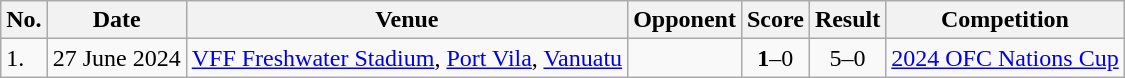<table class="wikitable">
<tr>
<th>No.</th>
<th>Date</th>
<th>Venue</th>
<th>Opponent</th>
<th>Score</th>
<th>Result</th>
<th>Competition</th>
</tr>
<tr>
<td>1.</td>
<td>27 June 2024</td>
<td><a href='#'>VFF Freshwater Stadium</a>, <a href='#'>Port Vila</a>, <a href='#'>Vanuatu</a></td>
<td></td>
<td align=center><strong>1</strong>–0</td>
<td align=center>5–0</td>
<td><a href='#'>2024 OFC Nations Cup</a></td>
</tr>
</table>
